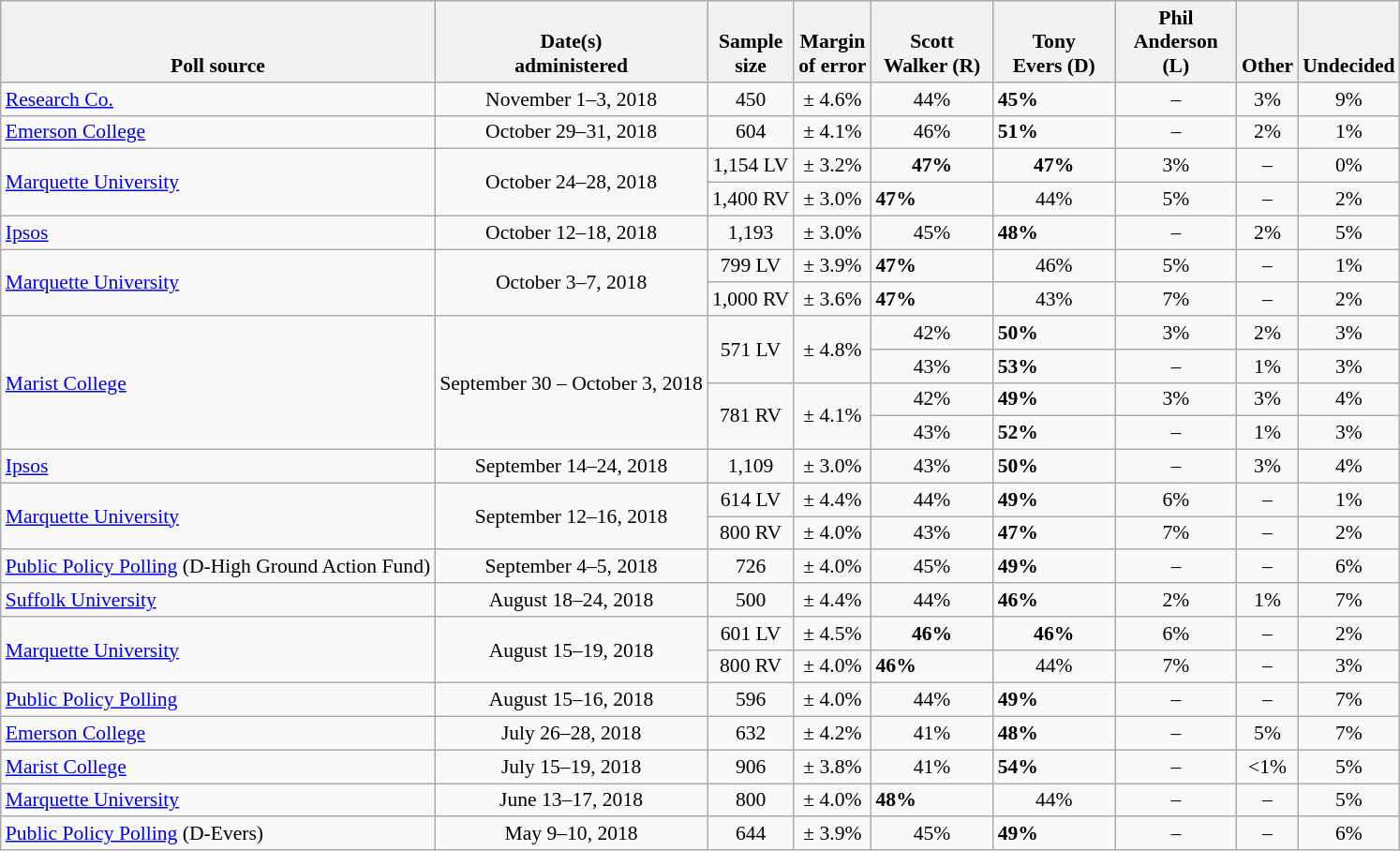<table class="wikitable" style="font-size:90%;">
<tr valign=bottom>
<th>Poll source</th>
<th>Date(s)<br>administered</th>
<th>Sample<br>size</th>
<th>Margin<br>of error</th>
<th style="width:80px;">Scott<br>Walker (R)</th>
<th style="width:80px;">Tony<br>Evers (D)</th>
<th style="width:80px;">Phil<br>Anderson (L)</th>
<th>Other</th>
<th>Undecided</th>
</tr>
<tr>
<td><a href='#'>Research Co.</a></td>
<td align=center>November 1–3, 2018</td>
<td align=center>450</td>
<td align=center>± 4.6%</td>
<td align=center>44%</td>
<td><strong>45%</strong></td>
<td align=center>–</td>
<td align=center>3%</td>
<td align=center>9%</td>
</tr>
<tr>
<td><a href='#'>Emerson College</a></td>
<td align=center>October 29–31, 2018</td>
<td align=center>604</td>
<td align=center>± 4.1%</td>
<td align=center>46%</td>
<td><strong>51%</strong></td>
<td align=center>–</td>
<td align=center>2%</td>
<td align=center>1%</td>
</tr>
<tr>
<td rowspan=2><a href='#'>Marquette University</a></td>
<td rowspan="2" style="text-align:center;">October 24–28, 2018</td>
<td align=center>1,154 LV</td>
<td align=center>± 3.2%</td>
<td align=center><strong>47%</strong></td>
<td align=center><strong>47%</strong></td>
<td align=center>3%</td>
<td align=center>–</td>
<td align=center>0%</td>
</tr>
<tr>
<td align=center>1,400 RV</td>
<td align=center>± 3.0%</td>
<td><strong>47%</strong></td>
<td align=center>44%</td>
<td align=center>5%</td>
<td align=center>–</td>
<td align=center>2%</td>
</tr>
<tr>
<td><a href='#'>Ipsos</a></td>
<td align=center>October 12–18, 2018</td>
<td align=center>1,193</td>
<td align=center>± 3.0%</td>
<td align=center>45%</td>
<td><strong>48%</strong></td>
<td align=center>–</td>
<td align=center>2%</td>
<td align=center>5%</td>
</tr>
<tr>
<td rowspan=2><a href='#'>Marquette University</a></td>
<td rowspan="2" style="text-align:center;">October 3–7, 2018</td>
<td align=center>799 LV</td>
<td align=center>± 3.9%</td>
<td><strong>47%</strong></td>
<td align=center>46%</td>
<td align=center>5%</td>
<td align=center>–</td>
<td align=center>1%</td>
</tr>
<tr>
<td align=center>1,000 RV</td>
<td align=center>± 3.6%</td>
<td><strong>47%</strong></td>
<td align=center>43%</td>
<td align=center>7%</td>
<td align=center>–</td>
<td align=center>2%</td>
</tr>
<tr>
<td rowspan=4><a href='#'>Marist College</a></td>
<td rowspan="4" style="text-align:center;">September 30 – October 3, 2018</td>
<td rowspan="2" style="text-align:center;">571 LV</td>
<td rowspan="2" style="text-align:center;">± 4.8%</td>
<td align=center>42%</td>
<td><strong>50%</strong></td>
<td align=center>3%</td>
<td align=center>2%</td>
<td align=center>3%</td>
</tr>
<tr>
<td align=center>43%</td>
<td><strong>53%</strong></td>
<td align=center>–</td>
<td align=center>1%</td>
<td align=center>3%</td>
</tr>
<tr>
<td rowspan="2" style="text-align:center;">781 RV</td>
<td rowspan="2" style="text-align:center;">± 4.1%</td>
<td align=center>42%</td>
<td><strong>49%</strong></td>
<td align=center>3%</td>
<td align=center>3%</td>
<td align=center>4%</td>
</tr>
<tr>
<td align=center>43%</td>
<td><strong>52%</strong></td>
<td align=center>–</td>
<td align=center>1%</td>
<td align=center>3%</td>
</tr>
<tr>
<td><a href='#'>Ipsos</a></td>
<td align=center>September 14–24, 2018</td>
<td align=center>1,109</td>
<td align=center>± 3.0%</td>
<td align=center>43%</td>
<td><strong>50%</strong></td>
<td align=center>–</td>
<td align=center>3%</td>
<td align=center>4%</td>
</tr>
<tr>
<td rowspan=2><a href='#'>Marquette University</a></td>
<td rowspan="2" style="text-align:center;">September 12–16, 2018</td>
<td align=center>614 LV</td>
<td align=center>± 4.4%</td>
<td align=center>44%</td>
<td><strong>49%</strong></td>
<td align=center>6%</td>
<td align=center>–</td>
<td align=center>1%</td>
</tr>
<tr>
<td align=center>800 RV</td>
<td align=center>± 4.0%</td>
<td align=center>43%</td>
<td><strong>47%</strong></td>
<td align=center>7%</td>
<td align=center>–</td>
<td align=center>2%</td>
</tr>
<tr>
<td><a href='#'>Public Policy Polling</a> (D-High Ground Action Fund)</td>
<td align=center>September 4–5, 2018</td>
<td align=center>726</td>
<td align=center>± 4.0%</td>
<td align=center>45%</td>
<td><strong>49%</strong></td>
<td align=center>–</td>
<td align=center>–</td>
<td align=center>6%</td>
</tr>
<tr>
<td><a href='#'>Suffolk University</a></td>
<td align=center>August 18–24, 2018</td>
<td align=center>500</td>
<td align=center>± 4.4%</td>
<td align=center>44%</td>
<td><strong>46%</strong></td>
<td align=center>2%</td>
<td align=center>1%</td>
<td align=center>7%</td>
</tr>
<tr>
<td rowspan=2><a href='#'>Marquette University</a></td>
<td rowspan="2" style="text-align:center;">August 15–19, 2018</td>
<td align=center>601 LV</td>
<td align=center>± 4.5%</td>
<td align=center><strong>46%</strong></td>
<td align=center><strong>46%</strong></td>
<td align=center>6%</td>
<td align=center>–</td>
<td align=center>2%</td>
</tr>
<tr>
<td align=center>800 RV</td>
<td align=center>± 4.0%</td>
<td><strong>46%</strong></td>
<td align=center>44%</td>
<td align=center>7%</td>
<td align=center>–</td>
<td align=center>3%</td>
</tr>
<tr>
<td><a href='#'>Public Policy Polling</a></td>
<td align=center>August 15–16, 2018</td>
<td align=center>596</td>
<td align=center>± 4.0%</td>
<td align=center>44%</td>
<td><strong>49%</strong></td>
<td align=center>–</td>
<td align=center>–</td>
<td align=center>7%</td>
</tr>
<tr>
<td><a href='#'>Emerson College</a></td>
<td align=center>July 26–28, 2018</td>
<td align=center>632</td>
<td align=center>± 4.2%</td>
<td align=center>41%</td>
<td><strong>48%</strong></td>
<td align=center>–</td>
<td align=center>5%</td>
<td align=center>7%</td>
</tr>
<tr>
<td><a href='#'>Marist College</a></td>
<td align=center>July 15–19, 2018</td>
<td align=center>906</td>
<td align=center>± 3.8%</td>
<td align=center>41%</td>
<td><strong>54%</strong></td>
<td align=center>–</td>
<td align=center><1%</td>
<td align=center>5%</td>
</tr>
<tr>
<td><a href='#'>Marquette University</a></td>
<td align=center>June 13–17, 2018</td>
<td align=center>800</td>
<td align=center>± 4.0%</td>
<td><strong>48%</strong></td>
<td align=center>44%</td>
<td align=center>–</td>
<td align=center>–</td>
<td align=center>5%</td>
</tr>
<tr>
<td><a href='#'>Public Policy Polling</a> (D-Evers)</td>
<td align=center>May 9–10, 2018</td>
<td align=center>644</td>
<td align=center>± 3.9%</td>
<td align=center>45%</td>
<td><strong>49%</strong></td>
<td align=center>–</td>
<td align=center>–</td>
<td align=center>6%</td>
</tr>
</table>
